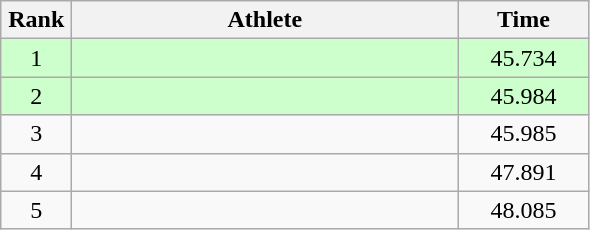<table class="wikitable" style="text-align:center">
<tr>
<th width=40>Rank</th>
<th width=250>Athlete</th>
<th width=80>Time</th>
</tr>
<tr bgcolor="ccffcc">
<td>1</td>
<td align=left></td>
<td>45.734</td>
</tr>
<tr bgcolor="ccffcc">
<td>2</td>
<td align=left></td>
<td>45.984</td>
</tr>
<tr>
<td>3</td>
<td align=left></td>
<td>45.985</td>
</tr>
<tr>
<td>4</td>
<td align=left></td>
<td>47.891</td>
</tr>
<tr>
<td>5</td>
<td align=left></td>
<td>48.085</td>
</tr>
</table>
